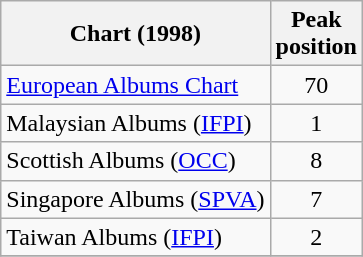<table class="wikitable sortable">
<tr>
<th>Chart (1998)</th>
<th>Peak<br>position</th>
</tr>
<tr>
<td><a href='#'>European Albums Chart</a></td>
<td style="text-align:center;">70</td>
</tr>
<tr>
<td>Malaysian Albums (<a href='#'>IFPI</a>)</td>
<td style="text-align:center;">1</td>
</tr>
<tr>
<td align="left">Scottish Albums (<a href='#'>OCC</a>)</td>
<td align="center">8</td>
</tr>
<tr>
<td>Singapore Albums (<a href='#'>SPVA</a>)</td>
<td align="center">7</td>
</tr>
<tr>
<td>Taiwan Albums (<a href='#'>IFPI</a>)</td>
<td style="text-align:center;">2</td>
</tr>
<tr>
</tr>
</table>
